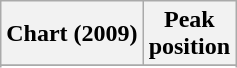<table class="wikitable sortable plainrowheaders" style="text-align:center">
<tr>
<th scope="col">Chart (2009)</th>
<th scope="col">Peak<br> position</th>
</tr>
<tr>
</tr>
<tr>
</tr>
<tr>
</tr>
<tr>
</tr>
<tr>
</tr>
<tr>
</tr>
</table>
